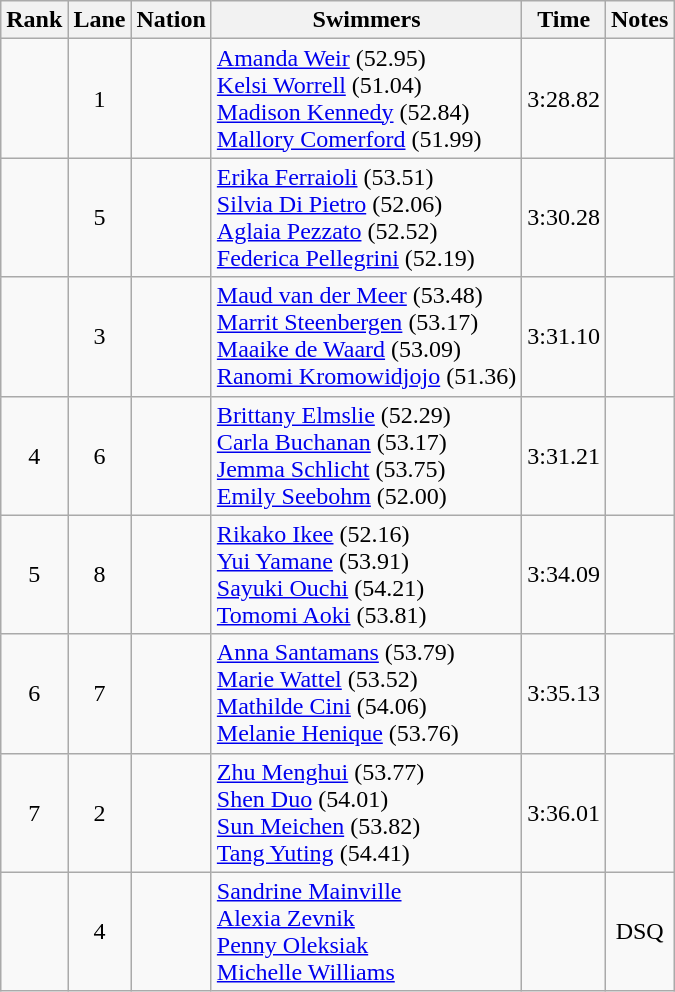<table class="wikitable sortable" style="text-align:center">
<tr>
<th>Rank</th>
<th>Lane</th>
<th>Nation</th>
<th>Swimmers</th>
<th>Time</th>
<th>Notes</th>
</tr>
<tr>
<td></td>
<td>1</td>
<td align=left></td>
<td align=left><a href='#'>Amanda Weir</a> (52.95) <br> <a href='#'>Kelsi Worrell</a> (51.04) <br> <a href='#'>Madison Kennedy</a> (52.84) <br> <a href='#'>Mallory Comerford</a> (51.99)</td>
<td>3:28.82</td>
<td></td>
</tr>
<tr>
<td></td>
<td>5</td>
<td align=left></td>
<td align=left><a href='#'>Erika Ferraioli</a> (53.51) <br> <a href='#'>Silvia Di Pietro</a> (52.06) <br> <a href='#'>Aglaia Pezzato</a> (52.52) <br> <a href='#'>Federica Pellegrini</a> (52.19)</td>
<td>3:30.28</td>
<td></td>
</tr>
<tr>
<td></td>
<td>3</td>
<td align=left></td>
<td align=left><a href='#'>Maud van der Meer</a> (53.48) <br> <a href='#'>Marrit Steenbergen</a> (53.17) <br> <a href='#'>Maaike de Waard</a> (53.09) <br> <a href='#'>Ranomi Kromowidjojo</a> (51.36)</td>
<td>3:31.10</td>
<td></td>
</tr>
<tr>
<td>4</td>
<td>6</td>
<td align=left></td>
<td align=left><a href='#'>Brittany Elmslie</a> (52.29) <br> <a href='#'>Carla Buchanan</a> (53.17) <br> <a href='#'>Jemma Schlicht</a> (53.75) <br> <a href='#'>Emily Seebohm</a> (52.00)</td>
<td>3:31.21</td>
<td></td>
</tr>
<tr>
<td>5</td>
<td>8</td>
<td align=left></td>
<td align=left><a href='#'>Rikako Ikee</a> (52.16) <br> <a href='#'>Yui Yamane</a> (53.91) <br> <a href='#'>Sayuki Ouchi</a> (54.21) <br> <a href='#'>Tomomi Aoki</a> (53.81)</td>
<td>3:34.09</td>
<td></td>
</tr>
<tr>
<td>6</td>
<td>7</td>
<td align=left></td>
<td align=left><a href='#'>Anna Santamans</a> (53.79) <br> <a href='#'>Marie Wattel</a> (53.52) <br> <a href='#'>Mathilde Cini</a> (54.06) <br> <a href='#'>Melanie Henique</a> (53.76)</td>
<td>3:35.13</td>
<td></td>
</tr>
<tr>
<td>7</td>
<td>2</td>
<td align=left></td>
<td align=left><a href='#'>Zhu Menghui</a> (53.77) <br> <a href='#'>Shen Duo</a> (54.01) <br> <a href='#'>Sun Meichen</a> (53.82) <br> <a href='#'>Tang Yuting</a> (54.41)</td>
<td>3:36.01</td>
<td></td>
</tr>
<tr>
<td></td>
<td>4</td>
<td align=left></td>
<td align=left><a href='#'>Sandrine Mainville</a> <br> <a href='#'>Alexia Zevnik</a> <br> <a href='#'>Penny Oleksiak</a><br> <a href='#'>Michelle Williams</a></td>
<td></td>
<td>DSQ</td>
</tr>
</table>
